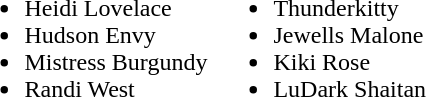<table>
<tr>
<td valign=top><br><ul><li>Heidi Lovelace</li><li>Hudson Envy</li><li>Mistress Burgundy</li><li>Randi West</li></ul></td>
<td valign=top><br><ul><li>Thunderkitty</li><li>Jewells Malone</li><li>Kiki Rose</li><li>LuDark Shaitan</li></ul></td>
</tr>
</table>
